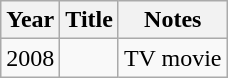<table class="wikitable sortable">
<tr>
<th>Year</th>
<th>Title</th>
<th class="unsortable">Notes</th>
</tr>
<tr>
<td>2008</td>
<td><em></em></td>
<td>TV movie</td>
</tr>
</table>
